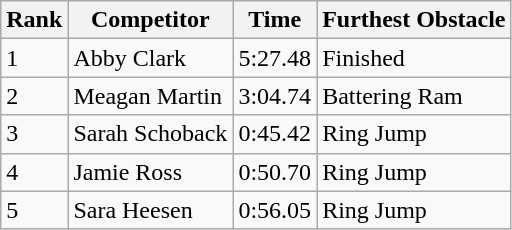<table class="wikitable sortable mw-collapsible">
<tr>
<th>Rank</th>
<th>Competitor</th>
<th>Time</th>
<th>Furthest Obstacle</th>
</tr>
<tr>
<td>1</td>
<td>Abby Clark</td>
<td>5:27.48</td>
<td>Finished</td>
</tr>
<tr>
<td>2</td>
<td>Meagan Martin</td>
<td>3:04.74</td>
<td>Battering Ram</td>
</tr>
<tr>
<td>3</td>
<td>Sarah Schoback</td>
<td>0:45.42</td>
<td>Ring Jump</td>
</tr>
<tr>
<td>4</td>
<td>Jamie Ross</td>
<td>0:50.70</td>
<td>Ring Jump</td>
</tr>
<tr>
<td>5</td>
<td>Sara Heesen</td>
<td>0:56.05</td>
<td>Ring Jump</td>
</tr>
</table>
